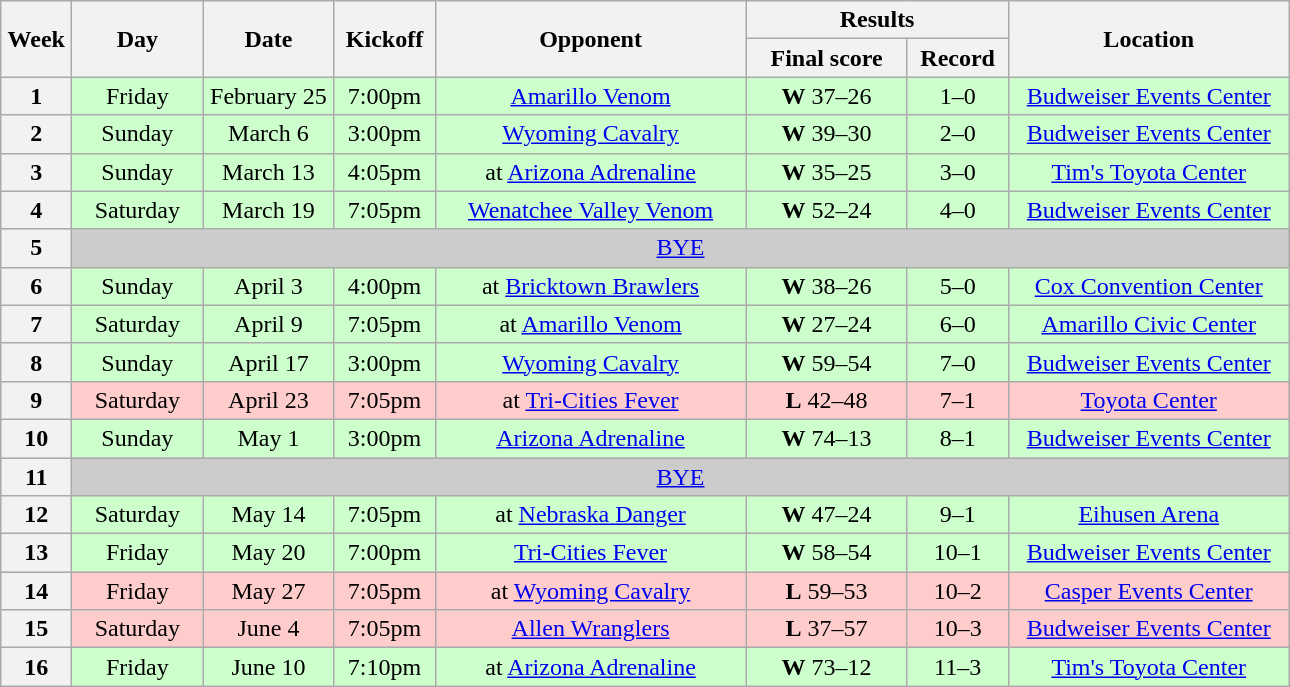<table class="wikitable">
<tr>
<th rowspan="2" width="40">Week</th>
<th rowspan="2" width="80">Day</th>
<th rowspan="2" width="80">Date</th>
<th rowspan="2" width="60">Kickoff</th>
<th rowspan="2" width="200">Opponent</th>
<th colspan="2" width="160">Results</th>
<th rowspan="2" width="180">Location</th>
</tr>
<tr>
<th width="100">Final score</th>
<th width="60">Record</th>
</tr>
<tr align="center" bgcolor="#CCFFCC">
<th>1</th>
<td>Friday</td>
<td>February 25</td>
<td>7:00pm</td>
<td><a href='#'>Amarillo Venom</a></td>
<td><strong>W</strong> 37–26</td>
<td>1–0</td>
<td><a href='#'>Budweiser Events Center</a></td>
</tr>
<tr align="center" bgcolor="#CCFFCC">
<th>2</th>
<td>Sunday</td>
<td>March 6</td>
<td>3:00pm</td>
<td><a href='#'>Wyoming Cavalry</a></td>
<td><strong>W</strong> 39–30</td>
<td>2–0</td>
<td><a href='#'>Budweiser Events Center</a></td>
</tr>
<tr align="center" bgcolor="#CCFFCC">
<th>3</th>
<td>Sunday</td>
<td>March 13</td>
<td>4:05pm</td>
<td>at <a href='#'>Arizona Adrenaline</a></td>
<td><strong>W</strong> 35–25</td>
<td>3–0</td>
<td><a href='#'>Tim's Toyota Center</a></td>
</tr>
<tr align="center" bgcolor="#CCFFCC">
<th>4</th>
<td>Saturday</td>
<td>March 19</td>
<td>7:05pm</td>
<td><a href='#'>Wenatchee Valley Venom</a></td>
<td><strong>W</strong> 52–24</td>
<td>4–0</td>
<td><a href='#'>Budweiser Events Center</a></td>
</tr>
<tr align="center" bgcolor="#CCCCCC">
<th>5</th>
<td colSpan=7><a href='#'>BYE</a></td>
</tr>
<tr align="center" bgcolor="#CCFFCC">
<th>6</th>
<td>Sunday</td>
<td>April 3</td>
<td>4:00pm</td>
<td>at <a href='#'>Bricktown Brawlers</a></td>
<td><strong>W</strong> 38–26</td>
<td>5–0</td>
<td><a href='#'>Cox Convention Center</a></td>
</tr>
<tr align="center" bgcolor="#CCFFCC">
<th>7</th>
<td>Saturday</td>
<td>April 9</td>
<td>7:05pm</td>
<td>at <a href='#'>Amarillo Venom</a></td>
<td><strong>W</strong> 27–24</td>
<td>6–0</td>
<td><a href='#'>Amarillo Civic Center</a></td>
</tr>
<tr align="center" bgcolor="#CCFFCC">
<th>8</th>
<td>Sunday</td>
<td>April 17</td>
<td>3:00pm</td>
<td><a href='#'>Wyoming Cavalry</a></td>
<td><strong>W</strong> 59–54</td>
<td>7–0</td>
<td><a href='#'>Budweiser Events Center</a></td>
</tr>
<tr align="center" bgcolor="#FFCCCC">
<th>9</th>
<td>Saturday</td>
<td>April 23</td>
<td>7:05pm</td>
<td>at <a href='#'>Tri-Cities Fever</a></td>
<td><strong>L</strong> 42–48</td>
<td>7–1</td>
<td><a href='#'>Toyota Center</a></td>
</tr>
<tr align="center" bgcolor="#CCFFCC">
<th>10</th>
<td>Sunday</td>
<td>May 1</td>
<td>3:00pm</td>
<td><a href='#'>Arizona Adrenaline</a></td>
<td><strong>W</strong> 74–13</td>
<td>8–1</td>
<td><a href='#'>Budweiser Events Center</a></td>
</tr>
<tr align="center" bgcolor="#CCCCCC">
<th>11</th>
<td colSpan=7><a href='#'>BYE</a></td>
</tr>
<tr align="center" bgcolor="#CCFFCC">
<th>12</th>
<td>Saturday</td>
<td>May 14</td>
<td>7:05pm</td>
<td>at <a href='#'>Nebraska Danger</a></td>
<td><strong>W</strong> 47–24</td>
<td>9–1</td>
<td><a href='#'>Eihusen Arena</a></td>
</tr>
<tr align="center" bgcolor="#CCFFCC">
<th>13</th>
<td>Friday</td>
<td>May 20</td>
<td>7:00pm</td>
<td><a href='#'>Tri-Cities Fever</a></td>
<td><strong>W</strong> 58–54</td>
<td>10–1</td>
<td><a href='#'>Budweiser Events Center</a></td>
</tr>
<tr align="center" bgcolor="#FFCCCC">
<th>14</th>
<td>Friday</td>
<td>May 27</td>
<td>7:05pm</td>
<td>at <a href='#'>Wyoming Cavalry</a></td>
<td><strong>L</strong> 59–53</td>
<td>10–2</td>
<td><a href='#'>Casper Events Center</a></td>
</tr>
<tr align="center" bgcolor="#FFCCCC">
<th>15</th>
<td>Saturday</td>
<td>June 4</td>
<td>7:05pm</td>
<td><a href='#'>Allen Wranglers</a></td>
<td><strong>L</strong> 37–57</td>
<td>10–3</td>
<td><a href='#'>Budweiser Events Center</a></td>
</tr>
<tr align="center" bgcolor="#CCFFCC">
<th>16</th>
<td>Friday</td>
<td>June 10</td>
<td>7:10pm</td>
<td>at <a href='#'>Arizona Adrenaline</a></td>
<td><strong>W</strong> 73–12</td>
<td>11–3</td>
<td><a href='#'>Tim's Toyota Center</a></td>
</tr>
</table>
